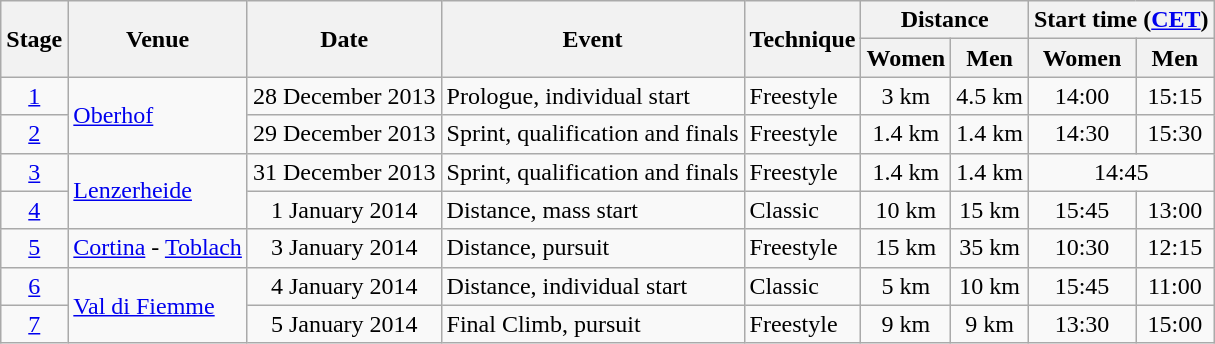<table class="wikitable">
<tr>
<th rowspan=2>Stage</th>
<th rowspan=2>Venue</th>
<th rowspan=2>Date</th>
<th rowspan=2>Event</th>
<th rowspan=2>Technique</th>
<th colspan=2>Distance</th>
<th colspan=2>Start time (<a href='#'>CET</a>)</th>
</tr>
<tr>
<th>Women</th>
<th>Men</th>
<th>Women</th>
<th>Men</th>
</tr>
<tr align="center">
<td><a href='#'>1</a></td>
<td rowspan=2 align="left"><a href='#'>Oberhof</a> </td>
<td>28 December 2013</td>
<td align="left">Prologue, individual start</td>
<td align="left">Freestyle</td>
<td>3 km</td>
<td>4.5 km</td>
<td>14:00</td>
<td>15:15</td>
</tr>
<tr align="center">
<td><a href='#'>2</a></td>
<td>29 December 2013</td>
<td align="left">Sprint, qualification and finals</td>
<td align="left">Freestyle</td>
<td>1.4 km</td>
<td>1.4 km</td>
<td>14:30</td>
<td>15:30</td>
</tr>
<tr align="center">
<td><a href='#'>3</a></td>
<td rowspan=2  align="left"><a href='#'>Lenzerheide</a> </td>
<td>31 December 2013</td>
<td align="left">Sprint, qualification and finals</td>
<td align="left">Freestyle</td>
<td>1.4 km</td>
<td>1.4 km</td>
<td colspan=2>14:45</td>
</tr>
<tr align="center">
<td><a href='#'>4</a></td>
<td>1 January 2014</td>
<td align="left">Distance, mass start</td>
<td align="left">Classic</td>
<td>10 km</td>
<td>15 km</td>
<td>15:45</td>
<td>13:00</td>
</tr>
<tr align="center">
<td><a href='#'>5</a></td>
<td align="left"><a href='#'>Cortina</a> - <a href='#'>Toblach</a> </td>
<td>3 January 2014</td>
<td align="left">Distance, pursuit</td>
<td align="left">Freestyle</td>
<td>15 km</td>
<td>35 km</td>
<td>10:30</td>
<td>12:15</td>
</tr>
<tr align="center">
<td><a href='#'>6</a></td>
<td rowspan=2 align="left"><a href='#'>Val di Fiemme</a> </td>
<td>4 January 2014</td>
<td align="left">Distance, individual start</td>
<td align="left">Classic</td>
<td>5 km</td>
<td>10 km</td>
<td>15:45</td>
<td>11:00</td>
</tr>
<tr align="center">
<td><a href='#'>7</a></td>
<td>5 January 2014</td>
<td align="left">Final Climb, pursuit</td>
<td align="left">Freestyle</td>
<td>9 km</td>
<td>9 km</td>
<td>13:30</td>
<td>15:00</td>
</tr>
</table>
